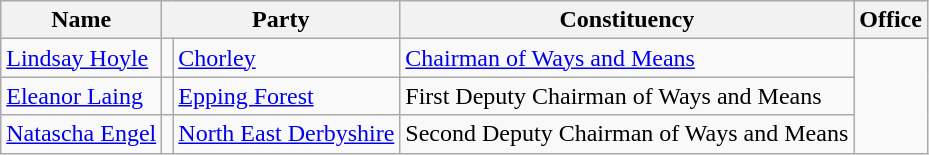<table class="wikitable">
<tr>
<th>Name</th>
<th colspan="2">Party</th>
<th>Constituency</th>
<th>Office</th>
</tr>
<tr>
<td><a href='#'>Lindsay Hoyle</a></td>
<td></td>
<td><a href='#'>Chorley</a></td>
<td><a href='#'>Chairman of Ways and Means</a></td>
</tr>
<tr>
<td><a href='#'>Eleanor Laing</a></td>
<td></td>
<td><a href='#'>Epping Forest</a></td>
<td>First Deputy Chairman of Ways and Means</td>
</tr>
<tr>
<td><a href='#'>Natascha Engel</a></td>
<td></td>
<td><a href='#'>North East Derbyshire</a></td>
<td>Second Deputy Chairman of Ways and Means</td>
</tr>
</table>
